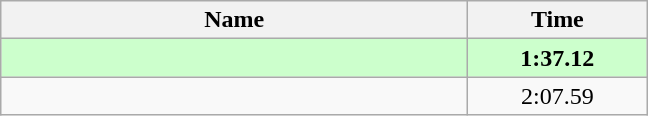<table class="wikitable" style="text-align:center;">
<tr>
<th style="width:19em">Name</th>
<th style="width:7em">Time</th>
</tr>
<tr bgcolor=ccffcc>
<td align=left><strong></strong></td>
<td><strong>1:37.12</strong></td>
</tr>
<tr>
<td align=left></td>
<td>2:07.59</td>
</tr>
</table>
